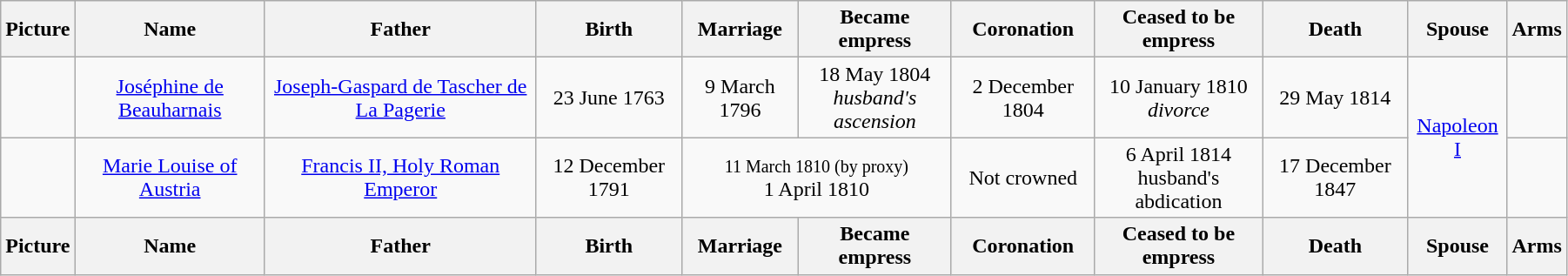<table width=95% class="wikitable">
<tr>
<th>Picture</th>
<th>Name</th>
<th>Father</th>
<th>Birth</th>
<th>Marriage</th>
<th>Became empress</th>
<th>Coronation</th>
<th>Ceased to be empress</th>
<th>Death</th>
<th>Spouse</th>
<th>Arms</th>
</tr>
<tr>
<td align=center></td>
<td align="center"><a href='#'>Joséphine de Beauharnais</a></td>
<td align="center"><a href='#'>Joseph-Gaspard de Tascher de La Pagerie</a></td>
<td align=center>23 June 1763</td>
<td align="center">9 March 1796</td>
<td align="center">18 May 1804<br><em>husband's ascension</em></td>
<td align="center">2 December 1804</td>
<td align="center">10 January 1810<br><em>divorce</em></td>
<td align="center">29 May 1814</td>
<td align="center" rowspan="2"><a href='#'>Napoleon I</a></td>
<td></td>
</tr>
<tr>
<td align=center></td>
<td align="center"><a href='#'>Marie Louise of Austria</a></td>
<td align="center"><a href='#'>Francis II, Holy Roman Emperor</a></td>
<td align=center>12 December 1791</td>
<td align="center" colspan="2"><small>11 March 1810 (by proxy)</small><br>1 April 1810</td>
<td align="center">Not crowned</td>
<td align="center">6 April 1814<br>husband's abdication</td>
<td align="center">17 December 1847</td>
<td></td>
</tr>
<tr>
<th>Picture</th>
<th>Name</th>
<th>Father</th>
<th>Birth</th>
<th>Marriage</th>
<th>Became empress</th>
<th>Coronation</th>
<th>Ceased to be empress</th>
<th>Death</th>
<th>Spouse</th>
<th>Arms</th>
</tr>
</table>
